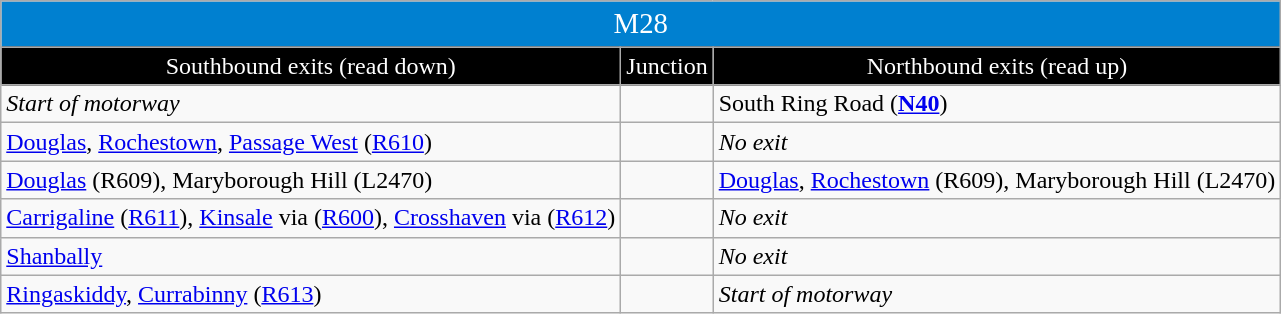<table class="wikitable" style="margin-left:1em; color: black; border-collapse: collapse;" cellpadding="3" border="1" bgcolor="#fffff8">
<tr align="center" bgcolor="0080d0" style="color: white;font-size:120%;">
<td colspan="3">M28</td>
</tr>
<tr align="center" bgcolor="000000" style="color: white">
<td>Southbound exits (read down)</td>
<td>Junction</td>
<td>Northbound exits (read up)</td>
</tr>
<tr>
<td><em>Start of motorway</em></td>
<td></td>
<td>South Ring Road (<strong><a href='#'>N40</a></strong>) </td>
</tr>
<tr>
<td><a href='#'>Douglas</a>, <a href='#'>Rochestown</a>, <a href='#'>Passage West</a> (<a href='#'>R610</a>)</td>
<td></td>
<td><em>No exit</em></td>
</tr>
<tr>
<td><a href='#'>Douglas</a> (R609), Maryborough Hill (L2470)</td>
<td></td>
<td><a href='#'>Douglas</a>, <a href='#'>Rochestown</a> (R609), Maryborough Hill (L2470)</td>
</tr>
<tr>
<td><a href='#'>Carrigaline</a> (<a href='#'>R611</a>), <a href='#'>Kinsale</a> via (<a href='#'>R600</a>), <a href='#'>Crosshaven</a> via (<a href='#'>R612</a>)</td>
<td></td>
<td><em>No exit</em></td>
</tr>
<tr>
<td><a href='#'>Shanbally</a></td>
<td></td>
<td><em>No exit</em></td>
</tr>
<tr>
<td><a href='#'>Ringaskiddy</a>, <a href='#'>Currabinny</a> (<a href='#'>R613</a>)</td>
<td></td>
<td><em>Start of motorway</em></td>
</tr>
</table>
